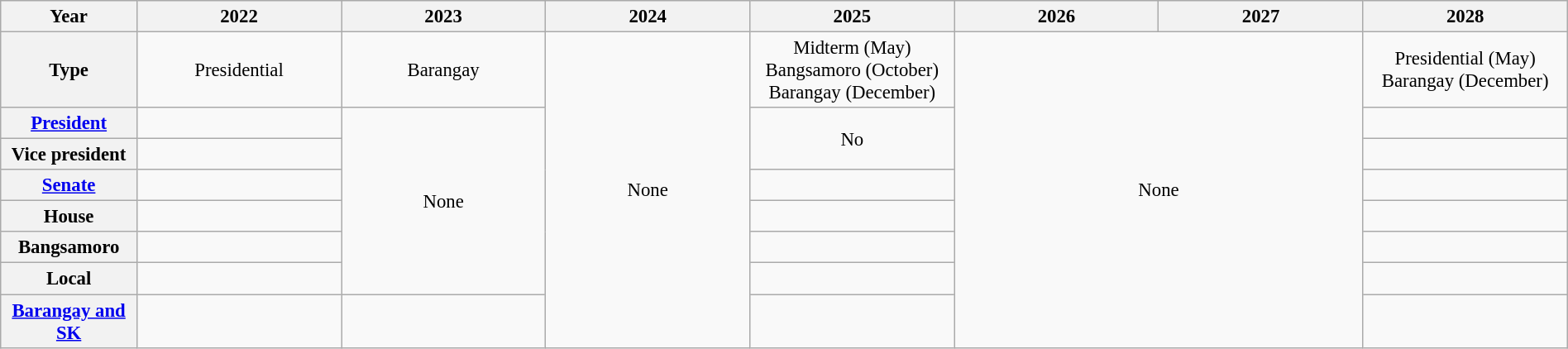<table class="wikitable" style="font-size:95%; width:100%; margin:0 auto 15px; text-align:center;">
<tr>
<th width="8%">Year</th>
<th width="12%">2022</th>
<th width="12%">2023</th>
<th width="12%">2024</th>
<th width="12%">2025</th>
<th width="12%">2026</th>
<th width="12%">2027</th>
<th width="12%">2028</th>
</tr>
<tr>
<th>Type</th>
<td style="align:center">Presidential</td>
<td style="align:center">Barangay</td>
<td rowspan="8" style="align:center">None</td>
<td style="align:center">Midterm (May)<br>Bangsamoro (October)<br>Barangay (December)</td>
<td colspan="2" rowspan="8" style="align:center">None</td>
<td>Presidential (May)<br>Barangay (December)</td>
</tr>
<tr>
<th><a href='#'>President</a></th>
<td></td>
<td rowspan="6" style="align:center">None</td>
<td rowspan="2" style="align:center">No</td>
<td></td>
</tr>
<tr>
<th>Vice president</th>
<td></td>
<td></td>
</tr>
<tr>
<th><a href='#'>Senate</a></th>
<td></td>
<td></td>
<td></td>
</tr>
<tr>
<th>House</th>
<td></td>
<td></td>
<td></td>
</tr>
<tr>
<th>Bangsamoro</th>
<td></td>
<td></td>
<td></td>
</tr>
<tr>
<th>Local</th>
<td></td>
<td></td>
<td></td>
</tr>
<tr>
<th><a href='#'>Barangay and SK</a></th>
<td></td>
<td></td>
<td></td>
<td></td>
</tr>
</table>
